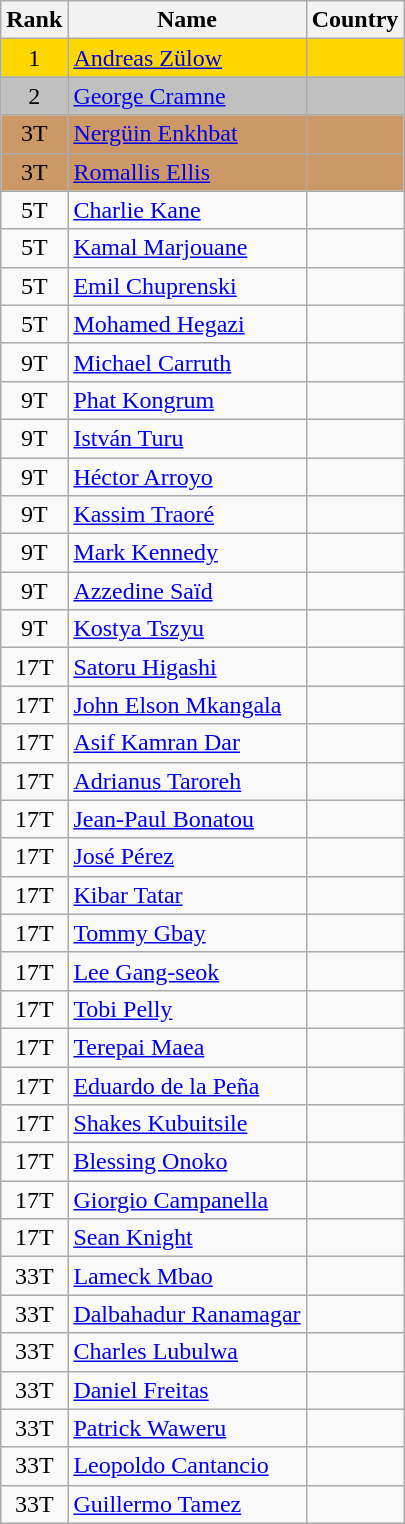<table class="wikitable sortable" style="text-align:center">
<tr>
<th>Rank</th>
<th>Name</th>
<th>Country</th>
</tr>
<tr bgcolor=gold>
<td>1</td>
<td align="left"><a href='#'>Andreas Zülow</a></td>
<td align="left"></td>
</tr>
<tr bgcolor=silver>
<td>2</td>
<td align="left"><a href='#'>George Cramne</a></td>
<td align="left"></td>
</tr>
<tr bgcolor=#CC9966>
<td>3T</td>
<td align="left"><a href='#'>Nergüin Enkhbat</a></td>
<td align="left"></td>
</tr>
<tr bgcolor=#CC9966>
<td>3T</td>
<td align="left"><a href='#'>Romallis Ellis</a></td>
<td align="left"></td>
</tr>
<tr>
<td>5T</td>
<td align="left"><a href='#'>Charlie Kane</a></td>
<td align="left"></td>
</tr>
<tr>
<td>5T</td>
<td align="left"><a href='#'>Kamal Marjouane</a></td>
<td align="left"></td>
</tr>
<tr>
<td>5T</td>
<td align="left"><a href='#'>Emil Chuprenski</a></td>
<td align="left"></td>
</tr>
<tr>
<td>5T</td>
<td align="left"><a href='#'>Mohamed Hegazi</a></td>
<td align="left"></td>
</tr>
<tr>
<td>9T</td>
<td align="left"><a href='#'>Michael Carruth</a></td>
<td align="left"></td>
</tr>
<tr>
<td>9T</td>
<td align="left"><a href='#'>Phat Kongrum</a></td>
<td align="left"></td>
</tr>
<tr>
<td>9T</td>
<td align="left"><a href='#'>István Turu</a></td>
<td align="left"></td>
</tr>
<tr>
<td>9T</td>
<td align="left"><a href='#'>Héctor Arroyo</a></td>
<td align="left"></td>
</tr>
<tr>
<td>9T</td>
<td align="left"><a href='#'>Kassim Traoré</a></td>
<td align="left"></td>
</tr>
<tr>
<td>9T</td>
<td align="left"><a href='#'>Mark Kennedy</a></td>
<td align="left"></td>
</tr>
<tr>
<td>9T</td>
<td align="left"><a href='#'>Azzedine Saïd</a></td>
<td align="left"></td>
</tr>
<tr>
<td>9T</td>
<td align="left"><a href='#'>Kostya Tszyu</a></td>
<td align="left"></td>
</tr>
<tr>
<td>17T</td>
<td align="left"><a href='#'>Satoru Higashi</a></td>
<td align="left"></td>
</tr>
<tr>
<td>17T</td>
<td align="left"><a href='#'>John Elson Mkangala</a></td>
<td align="left"></td>
</tr>
<tr>
<td>17T</td>
<td align="left"><a href='#'>Asif Kamran Dar</a></td>
<td align="left"></td>
</tr>
<tr>
<td>17T</td>
<td align="left"><a href='#'>Adrianus Taroreh</a></td>
<td align="left"></td>
</tr>
<tr>
<td>17T</td>
<td align="left"><a href='#'>Jean-Paul Bonatou</a></td>
<td align="left"></td>
</tr>
<tr>
<td>17T</td>
<td align="left"><a href='#'>José Pérez</a></td>
<td align="left"></td>
</tr>
<tr>
<td>17T</td>
<td align="left"><a href='#'>Kibar Tatar</a></td>
<td align="left"></td>
</tr>
<tr>
<td>17T</td>
<td align="left"><a href='#'>Tommy Gbay</a></td>
<td align="left"></td>
</tr>
<tr>
<td>17T</td>
<td align="left"><a href='#'>Lee Gang-seok</a></td>
<td align="left"></td>
</tr>
<tr>
<td>17T</td>
<td align="left"><a href='#'>Tobi Pelly</a></td>
<td align="left"></td>
</tr>
<tr>
<td>17T</td>
<td align="left"><a href='#'>Terepai Maea</a></td>
<td align="left"></td>
</tr>
<tr>
<td>17T</td>
<td align="left"><a href='#'>Eduardo de la Peña</a></td>
<td align="left"></td>
</tr>
<tr>
<td>17T</td>
<td align="left"><a href='#'>Shakes Kubuitsile</a></td>
<td align="left"></td>
</tr>
<tr>
<td>17T</td>
<td align="left"><a href='#'>Blessing Onoko</a></td>
<td align="left"></td>
</tr>
<tr>
<td>17T</td>
<td align="left"><a href='#'>Giorgio Campanella</a></td>
<td align="left"></td>
</tr>
<tr>
<td>17T</td>
<td align="left"><a href='#'>Sean Knight</a></td>
<td align="left"></td>
</tr>
<tr>
<td>33T</td>
<td align="left"><a href='#'>Lameck Mbao</a></td>
<td align="left"></td>
</tr>
<tr>
<td>33T</td>
<td align="left"><a href='#'>Dalbahadur Ranamagar</a></td>
<td align="left"></td>
</tr>
<tr>
<td>33T</td>
<td align="left"><a href='#'>Charles Lubulwa</a></td>
<td align="left"></td>
</tr>
<tr>
<td>33T</td>
<td align="left"><a href='#'>Daniel Freitas</a></td>
<td align="left"></td>
</tr>
<tr>
<td>33T</td>
<td align="left"><a href='#'>Patrick Waweru</a></td>
<td align="left"></td>
</tr>
<tr>
<td>33T</td>
<td align="left"><a href='#'>Leopoldo Cantancio</a></td>
<td align="left"></td>
</tr>
<tr>
<td>33T</td>
<td align="left"><a href='#'>Guillermo Tamez</a></td>
<td align="left"></td>
</tr>
</table>
